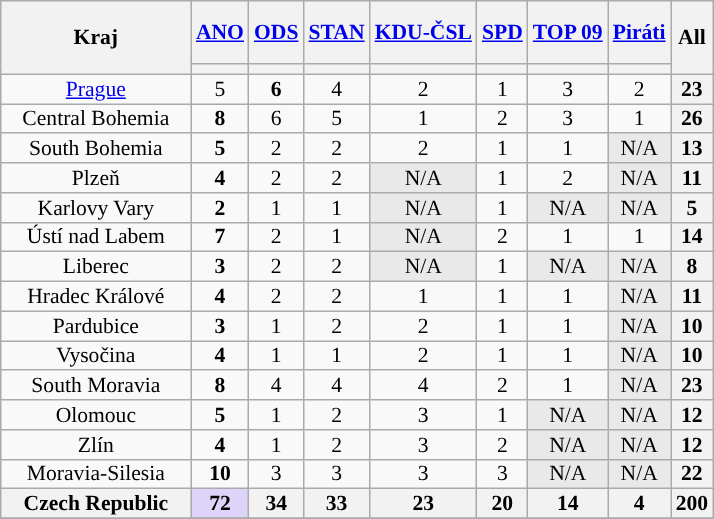<table class="wikitable sortable" style="text-align:center; font-size:90%; line-height:13px;">
<tr style="height:42px;">
<th style="width:120px;" rowspan="2">Kraj</th>
<th><a href='#'><span>ANO</span></a></th>
<th><a href='#'><span>ODS</span></a></th>
<th><a href='#'><span>STAN</span></a></th>
<th><a href='#'><span>KDU-ČSL</span></a></th>
<th><a href='#'><span>SPD</span></a></th>
<th><a href='#'><span>TOP 09</span></a></th>
<th><a href='#'><span>Piráti</span></a></th>
<th style="width:20px;" rowspan="2">All</th>
</tr>
<tr>
<th class="unsortable" style="color:inherit;background:"></th>
<th class="unsortable" style="color:inherit;background:"></th>
<th class="unsortable" style="color:inherit;background:"></th>
<th class="unsortable" style="color:inherit;background:"></th>
<th class="unsortable" style="color:inherit;background:"></th>
<th class="unsortable" style="color:inherit;background:"></th>
<th class="unsortable" style="color:inherit;background:"></th>
</tr>
<tr>
<td><a href='#'>Prague</a></td>
<td>5</td>
<td><strong>6</strong></td>
<td>4</td>
<td>2</td>
<td>1</td>
<td>3</td>
<td>2</td>
<th>23</th>
</tr>
<tr>
<td>Central Bohemia</td>
<td><strong>8</strong></td>
<td>6</td>
<td>5</td>
<td>1</td>
<td>2</td>
<td>3</td>
<td>1</td>
<th>26</th>
</tr>
<tr>
<td>South Bohemia</td>
<td><strong>5</strong></td>
<td>2</td>
<td>2</td>
<td>2</td>
<td>1</td>
<td>1</td>
<td style="background:#E9E9E9;">N/A</td>
<th>13</th>
</tr>
<tr>
<td>Plzeň</td>
<td><strong>4</strong></td>
<td>2</td>
<td>2</td>
<td style="background:#E9E9E9;">N/A</td>
<td>1</td>
<td>2</td>
<td style="background:#E9E9E9;">N/A</td>
<th>11</th>
</tr>
<tr>
<td>Karlovy Vary</td>
<td><strong>2</strong></td>
<td>1</td>
<td>1</td>
<td style="background:#E9E9E9;">N/A</td>
<td>1</td>
<td style="background:#E9E9E9;">N/A</td>
<td style="background:#E9E9E9;">N/A</td>
<th>5</th>
</tr>
<tr>
<td>Ústí nad Labem</td>
<td><strong>7</strong></td>
<td>2</td>
<td>1</td>
<td style="background:#E9E9E9;">N/A</td>
<td>2</td>
<td>1</td>
<td>1</td>
<th>14</th>
</tr>
<tr>
<td>Liberec</td>
<td><strong>3</strong></td>
<td>2</td>
<td>2</td>
<td style="background:#E9E9E9;">N/A</td>
<td>1</td>
<td style="background:#E9E9E9;">N/A</td>
<td style="background:#E9E9E9;">N/A</td>
<th>8</th>
</tr>
<tr>
<td>Hradec Králové</td>
<td><strong>4</strong></td>
<td>2</td>
<td>2</td>
<td>1</td>
<td>1</td>
<td>1</td>
<td style="background:#E9E9E9;">N/A</td>
<th>11</th>
</tr>
<tr>
<td>Pardubice</td>
<td><strong>3</strong></td>
<td>1</td>
<td>2</td>
<td>2</td>
<td>1</td>
<td>1</td>
<td style="background:#E9E9E9;">N/A</td>
<th>10</th>
</tr>
<tr>
<td>Vysočina</td>
<td><strong>4</strong></td>
<td>1</td>
<td>1</td>
<td>2</td>
<td>1</td>
<td>1</td>
<td style="background:#E9E9E9;">N/A</td>
<th>10</th>
</tr>
<tr>
<td>South Moravia</td>
<td><strong>8</strong></td>
<td>4</td>
<td>4</td>
<td>4</td>
<td>2</td>
<td>1</td>
<td style="background:#E9E9E9;">N/A</td>
<th>23</th>
</tr>
<tr>
<td>Olomouc</td>
<td><strong>5</strong></td>
<td>1</td>
<td>2</td>
<td>3</td>
<td>1</td>
<td style="background:#E9E9E9;">N/A</td>
<td style="background:#E9E9E9;">N/A</td>
<th>12</th>
</tr>
<tr>
<td>Zlín</td>
<td><strong>4</strong></td>
<td>1</td>
<td>2</td>
<td>3</td>
<td>2</td>
<td style="background:#E9E9E9;">N/A</td>
<td style="background:#E9E9E9;">N/A</td>
<th>12</th>
</tr>
<tr>
<td>Moravia-Silesia</td>
<td><strong>10</strong></td>
<td>3</td>
<td>3</td>
<td>3</td>
<td>3</td>
<td style="background:#E9E9E9;">N/A</td>
<td style="background:#E9E9E9;">N/A</td>
<th>22</th>
</tr>
<tr>
<th>Czech Republic</th>
<th style="background:#DED3F8;"><strong>72</strong></th>
<th>34</th>
<th>33</th>
<th>23</th>
<th>20</th>
<th>14</th>
<th>4</th>
<th>200</th>
</tr>
<tr>
</tr>
</table>
